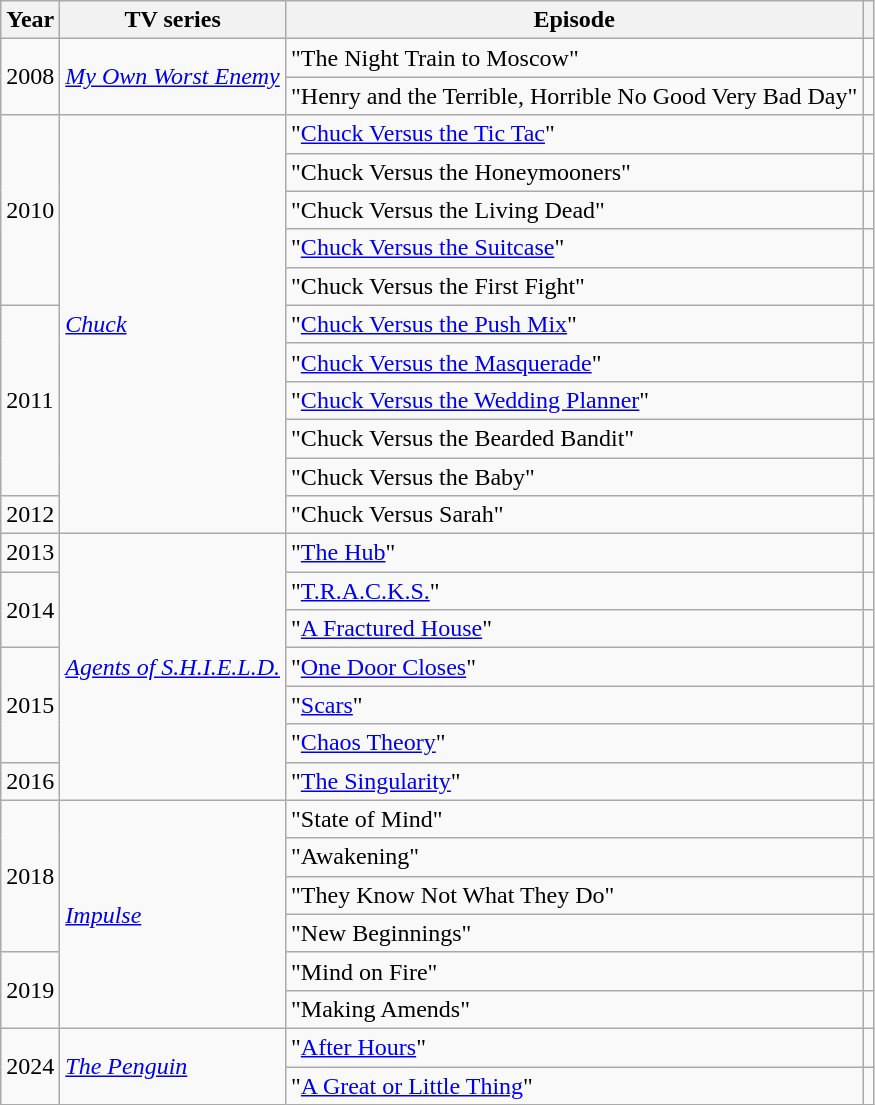<table class="wikitable">
<tr>
<th>Year</th>
<th>TV series</th>
<th>Episode</th>
<th></th>
</tr>
<tr>
<td rowspan="2">2008</td>
<td rowspan="2"><em><a href='#'>My Own Worst Enemy</a></em></td>
<td>"The Night Train to Moscow"</td>
<td></td>
</tr>
<tr>
<td>"Henry and the Terrible, Horrible No Good Very Bad Day"</td>
<td></td>
</tr>
<tr>
<td rowspan="5">2010</td>
<td rowspan="11"><em><a href='#'>Chuck</a></em></td>
<td>"<a href='#'>Chuck Versus the Tic Tac</a>"</td>
<td></td>
</tr>
<tr>
<td>"Chuck Versus the Honeymooners"</td>
<td></td>
</tr>
<tr>
<td>"Chuck Versus the Living Dead"</td>
<td></td>
</tr>
<tr>
<td>"<a href='#'>Chuck Versus the Suitcase</a>"</td>
<td></td>
</tr>
<tr>
<td>"Chuck Versus the First Fight"</td>
<td></td>
</tr>
<tr>
<td rowspan="5">2011</td>
<td>"<a href='#'>Chuck Versus the Push Mix</a>"</td>
<td></td>
</tr>
<tr>
<td>"<a href='#'>Chuck Versus the Masquerade</a>"</td>
<td></td>
</tr>
<tr>
<td>"<a href='#'>Chuck Versus the Wedding Planner</a>"</td>
<td></td>
</tr>
<tr>
<td>"Chuck Versus the Bearded Bandit"</td>
<td></td>
</tr>
<tr>
<td>"Chuck Versus the Baby"</td>
<td></td>
</tr>
<tr>
<td>2012</td>
<td>"Chuck Versus Sarah"</td>
<td></td>
</tr>
<tr>
<td>2013</td>
<td rowspan="7"><em><a href='#'>Agents of S.H.I.E.L.D.</a></em></td>
<td>"<a href='#'>The Hub</a>"</td>
<td></td>
</tr>
<tr>
<td rowspan="2">2014</td>
<td>"<a href='#'>T.R.A.C.K.S.</a>"</td>
<td></td>
</tr>
<tr>
<td>"<a href='#'>A Fractured House</a>"</td>
<td></td>
</tr>
<tr>
<td rowspan="3">2015</td>
<td>"<a href='#'>One Door Closes</a>"</td>
<td></td>
</tr>
<tr>
<td>"<a href='#'>Scars</a>"</td>
<td></td>
</tr>
<tr>
<td>"<a href='#'>Chaos Theory</a>"</td>
<td></td>
</tr>
<tr>
<td>2016</td>
<td>"<a href='#'>The Singularity</a>"</td>
<td></td>
</tr>
<tr>
<td rowspan="4">2018</td>
<td rowspan="6"><em><a href='#'>Impulse</a></em></td>
<td>"State of Mind"</td>
<td></td>
</tr>
<tr>
<td>"Awakening"</td>
<td></td>
</tr>
<tr>
<td>"They Know Not What They Do"</td>
<td></td>
</tr>
<tr>
<td>"New Beginnings"</td>
<td></td>
</tr>
<tr>
<td rowspan="2">2019</td>
<td>"Mind on Fire"</td>
<td></td>
</tr>
<tr>
<td>"Making Amends"</td>
<td></td>
</tr>
<tr>
<td rowspan="2">2024</td>
<td rowspan="2"><em><a href='#'>The Penguin</a></em></td>
<td>"<a href='#'>After Hours</a>"</td>
<td></td>
</tr>
<tr>
<td>"<a href='#'>A Great or Little Thing</a>"</td>
<td></td>
</tr>
</table>
